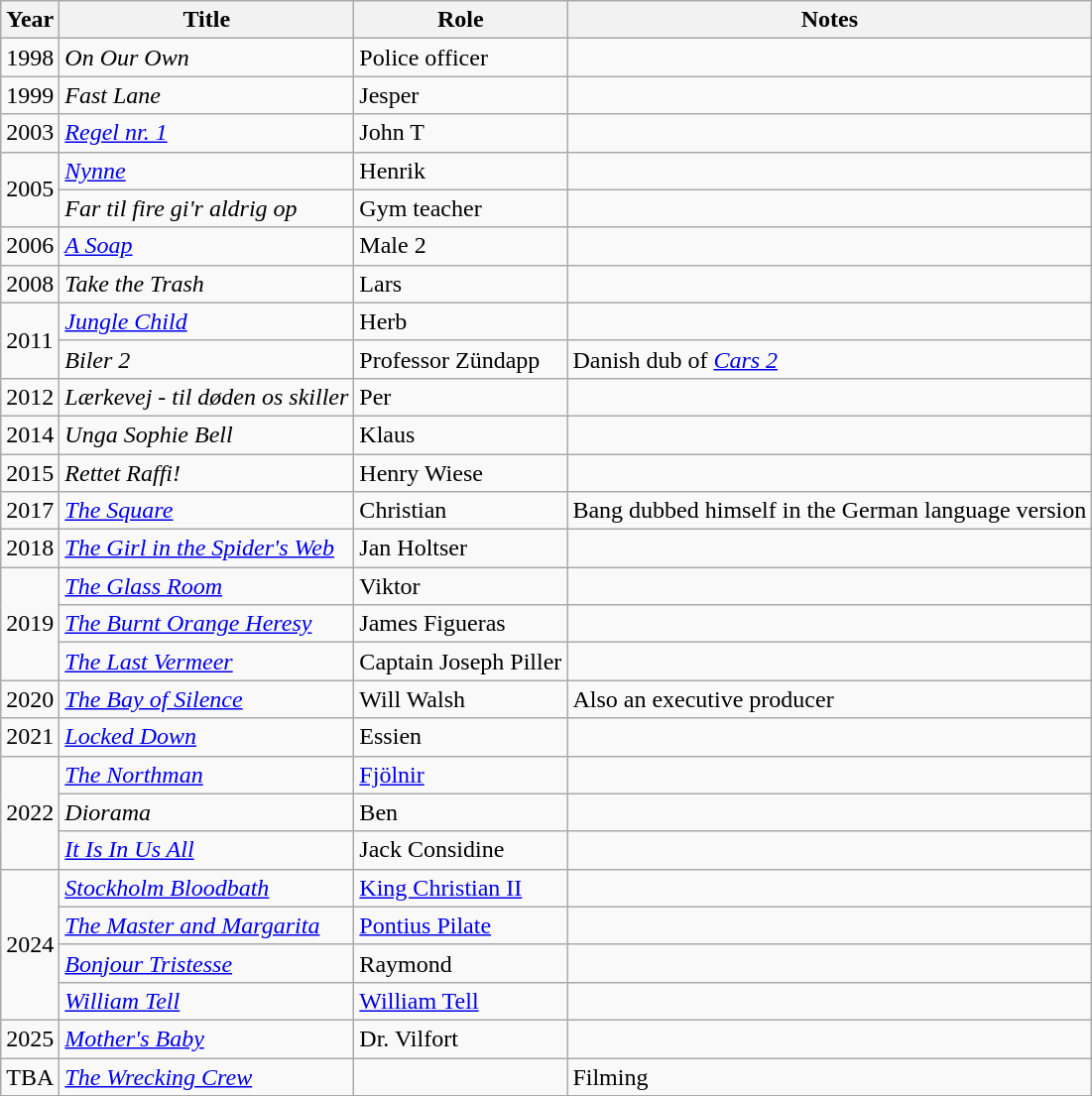<table class="wikitable sortable">
<tr>
<th>Year</th>
<th>Title</th>
<th>Role</th>
<th class="unsortable">Notes</th>
</tr>
<tr>
<td>1998</td>
<td><em>On Our Own</em></td>
<td>Police officer</td>
<td></td>
</tr>
<tr>
<td>1999</td>
<td><em>Fast Lane</em></td>
<td>Jesper</td>
<td></td>
</tr>
<tr>
<td>2003</td>
<td><em><a href='#'>Regel nr. 1</a></em></td>
<td>John T</td>
<td></td>
</tr>
<tr>
<td rowspan="2">2005</td>
<td><em><a href='#'>Nynne</a></em></td>
<td>Henrik</td>
<td></td>
</tr>
<tr>
<td><em>Far til fire gi'r aldrig op</em></td>
<td>Gym teacher</td>
<td></td>
</tr>
<tr>
<td>2006</td>
<td><em><a href='#'>A Soap</a></em></td>
<td>Male 2</td>
<td></td>
</tr>
<tr>
<td>2008</td>
<td><em>Take the Trash</em></td>
<td>Lars</td>
<td></td>
</tr>
<tr>
<td rowspan="2">2011</td>
<td><em><a href='#'>Jungle Child</a></em></td>
<td>Herb</td>
<td></td>
</tr>
<tr>
<td><em>Biler 2</em></td>
<td>Professor Zündapp</td>
<td>Danish dub of <em><a href='#'>Cars 2</a></em></td>
</tr>
<tr>
<td>2012</td>
<td><em>Lærkevej - til døden os skiller</em></td>
<td>Per</td>
<td></td>
</tr>
<tr>
<td>2014</td>
<td><em>Unga Sophie Bell</em></td>
<td>Klaus</td>
<td></td>
</tr>
<tr>
<td>2015</td>
<td><em>Rettet Raffi!</em></td>
<td>Henry Wiese</td>
<td></td>
</tr>
<tr>
<td>2017</td>
<td><em><a href='#'>The Square</a></em></td>
<td>Christian</td>
<td>Bang dubbed himself in the German language version</td>
</tr>
<tr>
<td>2018</td>
<td><em><a href='#'>The Girl in the Spider's Web</a></em></td>
<td>Jan Holtser</td>
<td></td>
</tr>
<tr>
<td rowspan="3">2019</td>
<td><em><a href='#'>The Glass Room</a></em></td>
<td>Viktor</td>
<td></td>
</tr>
<tr>
<td><em><a href='#'>The Burnt Orange Heresy</a></em></td>
<td>James Figueras</td>
<td></td>
</tr>
<tr>
<td><em><a href='#'>The Last Vermeer</a></em></td>
<td>Captain Joseph Piller</td>
<td></td>
</tr>
<tr>
<td>2020</td>
<td><em><a href='#'>The Bay of Silence</a></em></td>
<td>Will Walsh</td>
<td>Also an executive producer</td>
</tr>
<tr>
<td>2021</td>
<td><em><a href='#'>Locked Down</a></em></td>
<td>Essien</td>
<td></td>
</tr>
<tr>
<td rowspan="3">2022</td>
<td><em><a href='#'>The Northman</a></em></td>
<td><a href='#'>Fjölnir</a></td>
<td></td>
</tr>
<tr>
<td><em>Diorama</em></td>
<td>Ben</td>
<td></td>
</tr>
<tr>
<td><em><a href='#'>It Is In Us All</a></em></td>
<td>Jack Considine</td>
<td></td>
</tr>
<tr>
<td rowspan="4">2024</td>
<td><em><a href='#'>Stockholm Bloodbath</a></em></td>
<td><a href='#'>King Christian II</a></td>
<td></td>
</tr>
<tr>
<td><em><a href='#'>The Master and Margarita</a></em></td>
<td><a href='#'>Pontius Pilate</a></td>
<td></td>
</tr>
<tr>
<td><em><a href='#'>Bonjour Tristesse</a></em></td>
<td>Raymond</td>
<td></td>
</tr>
<tr>
<td><em><a href='#'>William Tell</a></em></td>
<td><a href='#'>William Tell</a></td>
<td></td>
</tr>
<tr>
<td rowspan="1">2025</td>
<td><em><a href='#'>Mother's Baby</a></em></td>
<td>Dr. Vilfort</td>
<td></td>
</tr>
<tr>
<td>TBA</td>
<td><em><a href='#'>The Wrecking Crew</a></em></td>
<td></td>
<td>Filming</td>
</tr>
</table>
